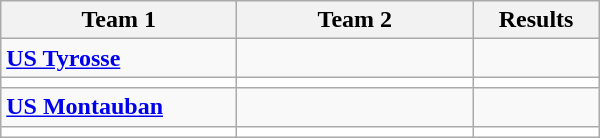<table class="wikitable" width=400>
<tr>
<th>Team 1</th>
<th>Team 2</th>
<th>Results</th>
</tr>
<tr>
<td width=150><strong><a href='#'>US Tyrosse</a></strong></td>
<td width=150></td>
<td align="center"></td>
</tr>
<tr bgcolor="white">
<td></td>
<td></td>
<td align="center"></td>
</tr>
<tr>
<td><strong> <a href='#'>US Montauban</a></strong></td>
<td></td>
<td align="center"></td>
</tr>
<tr bgcolor="white">
<td></td>
<td></td>
<td align="center"></td>
</tr>
</table>
